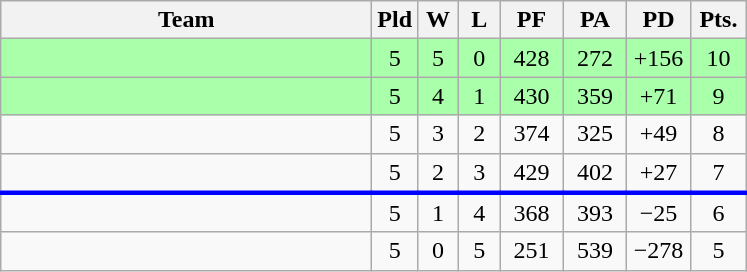<table class=wikitable style="text-align:center">
<tr>
<th width=240>Team</th>
<th width=20>Pld</th>
<th width=20>W</th>
<th width=20>L</th>
<th width=35>PF</th>
<th width=35>PA</th>
<th width=35>PD</th>
<th width=30>Pts.</th>
</tr>
<tr bgcolor=#aaffaa>
<td align=left></td>
<td>5</td>
<td>5</td>
<td>0</td>
<td>428</td>
<td>272</td>
<td>+156</td>
<td>10</td>
</tr>
<tr bgcolor=#aaffaa>
<td align=left></td>
<td>5</td>
<td>4</td>
<td>1</td>
<td>430</td>
<td>359</td>
<td>+71</td>
<td>9</td>
</tr>
<tr>
<td align=left></td>
<td>5</td>
<td>3</td>
<td>2</td>
<td>374</td>
<td>325</td>
<td>+49</td>
<td>8</td>
</tr>
<tr style="border-bottom:3px solid blue;">
<td align=left></td>
<td>5</td>
<td>2</td>
<td>3</td>
<td>429</td>
<td>402</td>
<td>+27</td>
<td>7</td>
</tr>
<tr>
<td align=left></td>
<td>5</td>
<td>1</td>
<td>4</td>
<td>368</td>
<td>393</td>
<td>−25</td>
<td>6</td>
</tr>
<tr>
<td align=left></td>
<td>5</td>
<td>0</td>
<td>5</td>
<td>251</td>
<td>539</td>
<td>−278</td>
<td>5</td>
</tr>
</table>
